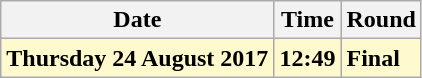<table class="wikitable">
<tr>
<th>Date</th>
<th>Time</th>
<th>Round</th>
</tr>
<tr>
<td style=background:lemonchiffon><strong>Thursday 24 August 2017</strong></td>
<td style=background:lemonchiffon><strong>12:49</strong></td>
<td style=background:lemonchiffon><strong>Final</strong></td>
</tr>
</table>
